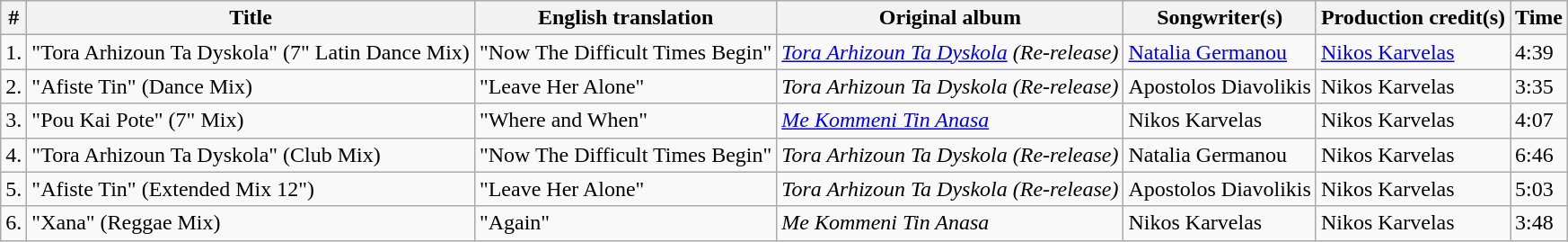<table class="wikitable" border="1">
<tr>
<th>#</th>
<th>Title</th>
<th>English translation</th>
<th>Original album</th>
<th>Songwriter(s)</th>
<th>Production credit(s)</th>
<th>Time</th>
</tr>
<tr>
<td>1.</td>
<td>"Tora Arhizoun Ta Dyskola" (7" Latin Dance Mix)</td>
<td>"Now The Difficult Times Begin"</td>
<td><em><a href='#'>Tora Arhizoun Ta Dyskola</a> (Re-release)</em></td>
<td><a href='#'>Natalia Germanou</a></td>
<td><a href='#'>Nikos Karvelas</a></td>
<td>4:39</td>
</tr>
<tr>
<td>2.</td>
<td>"Afiste Tin" (Dance Mix)</td>
<td>"Leave Her Alone"</td>
<td><em>Tora Arhizoun Ta Dyskola (Re-release)</em></td>
<td>Apostolos Diavolikis</td>
<td>Nikos Karvelas</td>
<td>3:35</td>
</tr>
<tr>
<td>3.</td>
<td>"Pou Kai Pote" (7" Mix)</td>
<td>"Where and When"</td>
<td><em><a href='#'>Me Kommeni Tin Anasa</a></em></td>
<td>Nikos Karvelas</td>
<td>Nikos Karvelas</td>
<td>4:07</td>
</tr>
<tr>
<td>4.</td>
<td>"Tora Arhizoun Ta Dyskola" (Club Mix)</td>
<td>"Now The Difficult Times Begin"</td>
<td><em>Tora Arhizoun Ta Dyskola (Re-release)</em></td>
<td>Natalia Germanou</td>
<td>Nikos Karvelas</td>
<td>6:46</td>
</tr>
<tr>
<td>5.</td>
<td>"Afiste Tin" (Extended Mix 12")</td>
<td>"Leave Her Alone"</td>
<td><em>Tora Arhizoun Ta Dyskola (Re-release)</em></td>
<td>Apostolos Diavolikis</td>
<td>Nikos Karvelas</td>
<td>5:03</td>
</tr>
<tr>
<td>6.</td>
<td>"Xana" (Reggae Mix)</td>
<td>"Again"</td>
<td><em>Me Kommeni Tin Anasa</em></td>
<td>Nikos Karvelas</td>
<td>Nikos Karvelas</td>
<td>3:48</td>
</tr>
</table>
